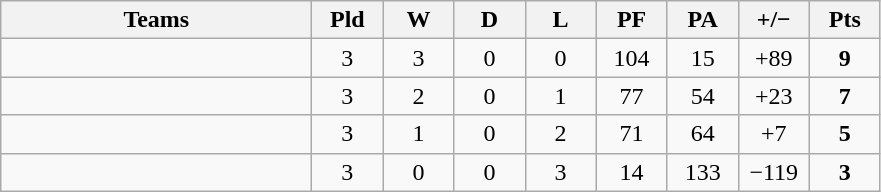<table class="wikitable" style="text-align: center;">
<tr>
<th width="200">Teams</th>
<th width="40">Pld</th>
<th width="40">W</th>
<th width="40">D</th>
<th width="40">L</th>
<th width="40">PF</th>
<th width="40">PA</th>
<th width="40">+/−</th>
<th width="40">Pts</th>
</tr>
<tr>
<td align=left></td>
<td>3</td>
<td>3</td>
<td>0</td>
<td>0</td>
<td>104</td>
<td>15</td>
<td>+89</td>
<td><strong>9</strong></td>
</tr>
<tr>
<td align=left></td>
<td>3</td>
<td>2</td>
<td>0</td>
<td>1</td>
<td>77</td>
<td>54</td>
<td>+23</td>
<td><strong>7</strong></td>
</tr>
<tr>
<td align=left></td>
<td>3</td>
<td>1</td>
<td>0</td>
<td>2</td>
<td>71</td>
<td>64</td>
<td>+7</td>
<td><strong>5</strong></td>
</tr>
<tr>
<td align=left></td>
<td>3</td>
<td>0</td>
<td>0</td>
<td>3</td>
<td>14</td>
<td>133</td>
<td>−119</td>
<td><strong>3</strong></td>
</tr>
</table>
